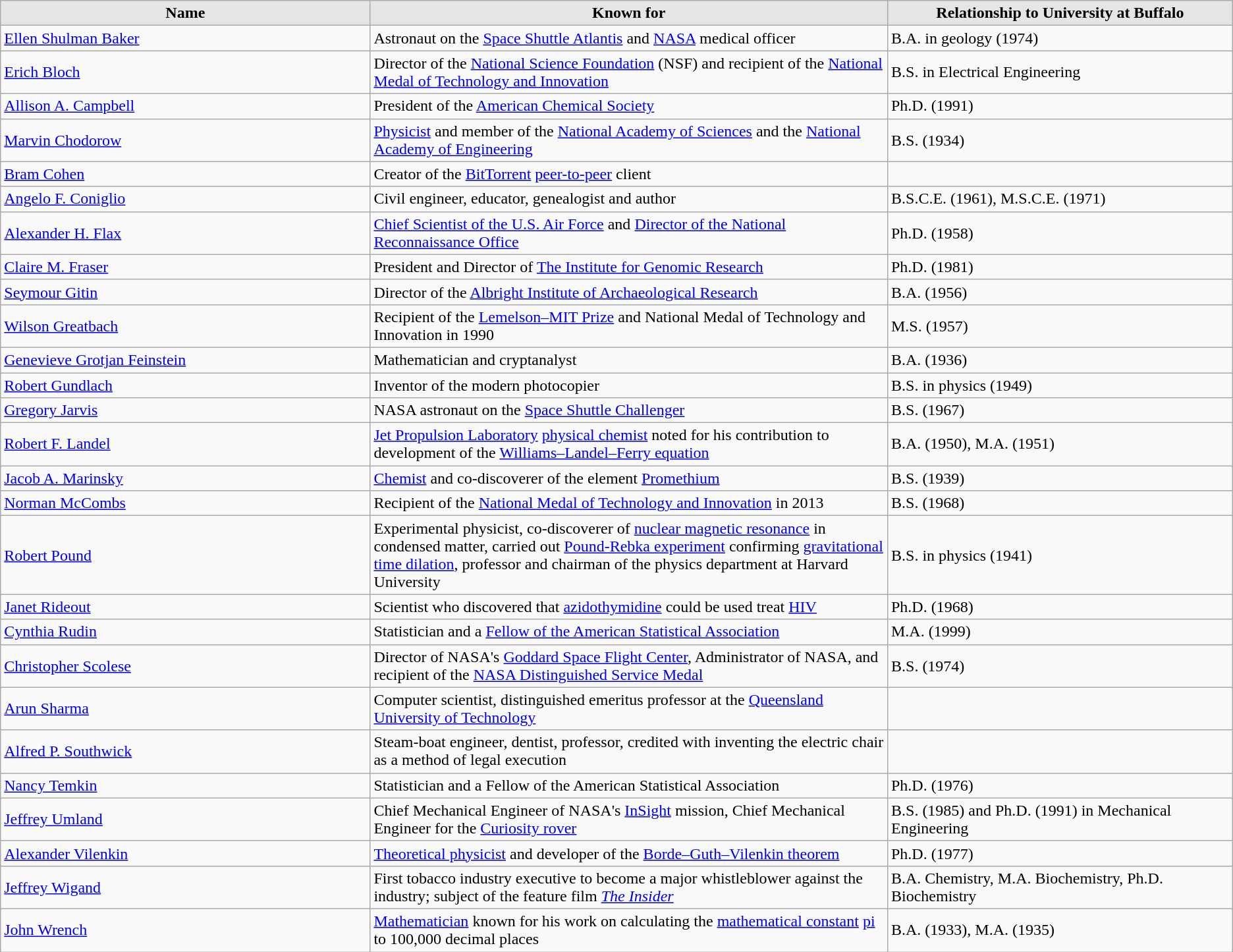<table class="wikitable">
<tr>
<th style="background:#e5e5e5; width:30%;">Name</th>
<th style="background:#e5e5e5; width:42%;">Known for</th>
<th style="background:#e5e5e5; width:28%;">Relationship to University at Buffalo</th>
</tr>
<tr>
<td><a href='#'>Ellen Shulman Baker</a></td>
<td>Astronaut on the <a href='#'>Space Shuttle Atlantis</a> and <a href='#'>NASA</a> medical officer</td>
<td>B.A. in geology (1974)</td>
</tr>
<tr>
<td><a href='#'>Erich Bloch</a></td>
<td>Director of the <a href='#'>National Science Foundation</a> (NSF) and recipient of the <a href='#'>National Medal of Technology and Innovation</a></td>
<td>B.S. in Electrical Engineering</td>
</tr>
<tr>
<td><a href='#'>Allison A. Campbell</a></td>
<td>President of the <a href='#'>American Chemical Society</a></td>
<td>Ph.D. (1991)</td>
</tr>
<tr>
<td><a href='#'>Marvin Chodorow</a></td>
<td><a href='#'>Physicist</a> and member of the <a href='#'>National Academy of Sciences</a> and the <a href='#'>National Academy of Engineering</a></td>
<td>B.S. (1934)</td>
</tr>
<tr>
<td><a href='#'>Bram Cohen</a></td>
<td>Creator of the <a href='#'>BitTorrent</a> <a href='#'>peer-to-peer</a> client</td>
<td></td>
</tr>
<tr>
<td><a href='#'>Angelo F. Coniglio</a></td>
<td>Civil engineer, educator, genealogist and author</td>
<td>B.S.C.E. (1961), M.S.C.E. (1971)</td>
</tr>
<tr>
<td><a href='#'>Alexander H. Flax</a></td>
<td><a href='#'>Chief Scientist of the U.S. Air Force</a> and <a href='#'>Director of the National Reconnaissance Office</a></td>
<td>Ph.D. (1958)</td>
</tr>
<tr>
<td><a href='#'>Claire M. Fraser</a></td>
<td>President and Director of <a href='#'>The Institute for Genomic Research</a></td>
<td>Ph.D. (1981)</td>
</tr>
<tr>
<td><a href='#'>Seymour Gitin</a></td>
<td>Director of the <a href='#'>Albright Institute of Archaeological Research</a></td>
<td>B.A. (1956)</td>
</tr>
<tr>
<td><a href='#'>Wilson Greatbach</a></td>
<td>Recipient of the <a href='#'>Lemelson–MIT Prize</a> and National Medal of Technology and Innovation in 1990</td>
<td>M.S. (1957)</td>
</tr>
<tr>
<td><a href='#'>Genevieve Grotjan Feinstein</a></td>
<td>Mathematician and cryptanalyst</td>
<td>B.A. (1936)</td>
</tr>
<tr>
<td><a href='#'>Robert Gundlach</a></td>
<td>Inventor of the modern photocopier</td>
<td>B.S. in physics (1949)</td>
</tr>
<tr>
<td><a href='#'>Gregory Jarvis</a></td>
<td>NASA astronaut on the <a href='#'>Space Shuttle Challenger</a></td>
<td>B.S. (1967)</td>
</tr>
<tr>
<td><a href='#'>Robert F. Landel</a></td>
<td><a href='#'>Jet Propulsion Laboratory</a> <a href='#'>physical chemist</a> noted for his contribution to development of the <a href='#'>Williams–Landel–Ferry equation</a></td>
<td>B.A. (1950), M.A. (1951)</td>
</tr>
<tr>
<td><a href='#'>Jacob A. Marinsky</a></td>
<td><a href='#'>Chemist</a> and co-discoverer of the element <a href='#'>Promethium</a></td>
<td>B.S. (1939)</td>
</tr>
<tr>
<td><a href='#'>Norman McCombs</a></td>
<td>Recipient of the <a href='#'>National Medal of Technology and Innovation</a> in 2013</td>
<td>B.S. (1968)</td>
</tr>
<tr>
<td><a href='#'>Robert Pound</a></td>
<td>Experimental physicist, co-discoverer of <a href='#'>nuclear magnetic resonance</a> in condensed matter, carried out <a href='#'>Pound-Rebka experiment</a> confirming <a href='#'>gravitational time dilation</a>, professor and chairman of the physics department at Harvard University</td>
<td>B.S. in physics (1941)</td>
</tr>
<tr>
<td><a href='#'>Janet Rideout</a></td>
<td>Scientist who discovered that <a href='#'>azidothymidine</a> could be used treat <a href='#'>HIV</a></td>
<td>Ph.D. (1968)</td>
</tr>
<tr>
<td><a href='#'>Cynthia Rudin</a></td>
<td>Statistician and a <a href='#'>Fellow of the American Statistical Association</a></td>
<td>M.A. (1999)</td>
</tr>
<tr>
<td><a href='#'>Christopher Scolese</a></td>
<td>Director of NASA's <a href='#'>Goddard Space Flight Center</a>, Administrator of NASA, and recipient of the <a href='#'>NASA Distinguished Service Medal</a></td>
<td>B.S. (1974)</td>
</tr>
<tr>
<td><a href='#'>Arun Sharma</a></td>
<td>Computer scientist, distinguished emeritus professor at the <a href='#'>Queensland University of Technology</a></td>
<td></td>
</tr>
<tr>
<td><a href='#'>Alfred P. Southwick</a></td>
<td>Steam-boat engineer, dentist, professor, credited with inventing the electric chair as a method of legal execution</td>
<td></td>
</tr>
<tr>
<td><a href='#'>Nancy Temkin</a></td>
<td>Statistician and a Fellow of the American Statistical Association</td>
<td>Ph.D. (1976)</td>
</tr>
<tr>
<td><a href='#'>Jeffrey Umland</a></td>
<td>Chief Mechanical Engineer of NASA's <a href='#'>InSight</a> mission, Chief Mechanical Engineer for the <a href='#'>Curiosity rover</a></td>
<td>B.S. (1985) and Ph.D. (1991) in Mechanical Engineering</td>
</tr>
<tr>
<td><a href='#'>Alexander Vilenkin</a></td>
<td><a href='#'>Theoretical physicist</a> and developer of the <a href='#'>Borde–Guth–Vilenkin theorem</a></td>
<td>Ph.D. (1977)</td>
</tr>
<tr>
<td><a href='#'>Jeffrey Wigand</a></td>
<td>First tobacco industry executive to become a major whistleblower against the industry; subject of the feature film <em><a href='#'>The Insider</a></em></td>
<td>B.A. Chemistry, M.A. Biochemistry, Ph.D. Biochemistry</td>
</tr>
<tr>
<td><a href='#'>John Wrench</a></td>
<td><a href='#'>Mathematician</a> known for his work on calculating the <a href='#'>mathematical constant</a> <a href='#'>pi</a> to 100,000 decimal places</td>
<td>B.A. (1933), M.A. (1935)</td>
</tr>
</table>
